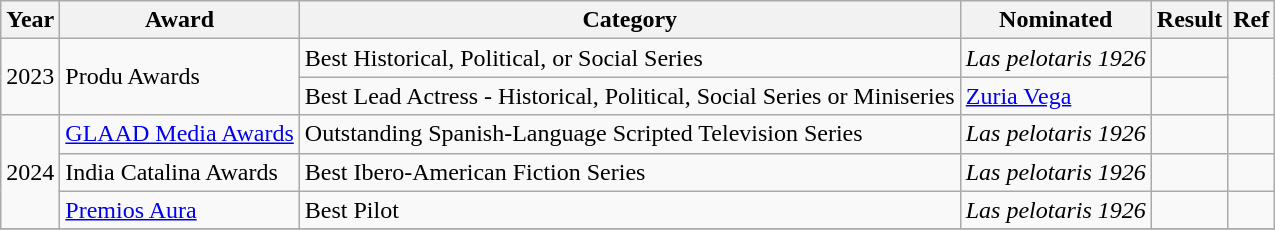<table class="wikitable plainrowheaders">
<tr>
<th scope="col">Year</th>
<th scope="col">Award</th>
<th scope="col">Category</th>
<th scope="col">Nominated</th>
<th scope="col">Result</th>
<th scope="col">Ref</th>
</tr>
<tr>
<td rowspan="2">2023</td>
<td rowspan="2">Produ Awards</td>
<td>Best Historical, Political, or Social Series</td>
<td><em>Las pelotaris 1926</em></td>
<td></td>
<td align="center" rowspan="2"></td>
</tr>
<tr>
<td>Best Lead Actress - Historical, Political, Social Series or Miniseries</td>
<td><a href='#'>Zuria Vega</a></td>
<td></td>
</tr>
<tr>
<td rowspan="3">2024</td>
<td><a href='#'>GLAAD Media Awards</a></td>
<td>Outstanding Spanish-Language Scripted Television Series</td>
<td><em>Las pelotaris 1926</em></td>
<td></td>
<td></td>
</tr>
<tr>
<td>India Catalina Awards</td>
<td>Best Ibero-American Fiction Series</td>
<td><em>Las pelotaris 1926</em></td>
<td></td>
<td></td>
</tr>
<tr>
<td><a href='#'>Premios Aura</a></td>
<td>Best Pilot</td>
<td><em>Las pelotaris 1926</em></td>
<td></td>
<td></td>
</tr>
<tr>
</tr>
</table>
